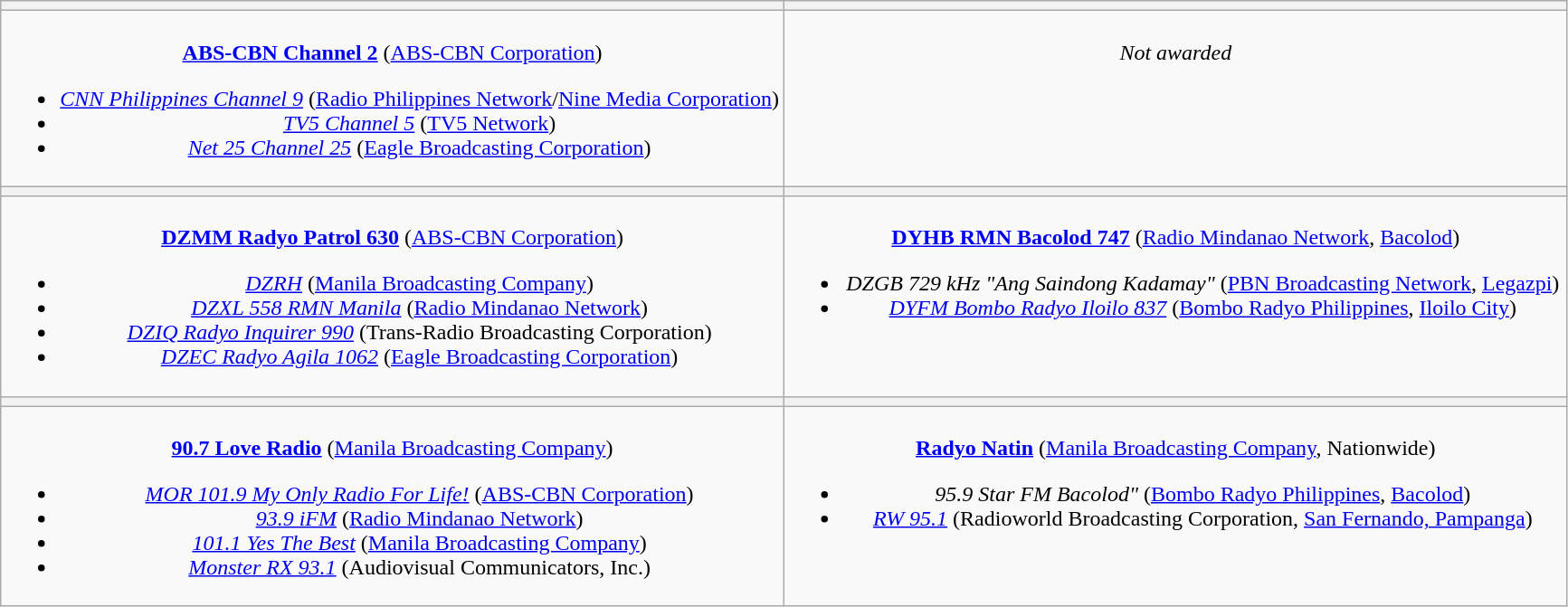<table class=wikitable style="text-align:center;">
<tr>
<th></th>
<th></th>
</tr>
<tr>
<td valign="top" width="50%"><br><strong><a href='#'>ABS-CBN Channel 2</a></strong> (<a href='#'>ABS-CBN Corporation</a>)<ul><li><em><a href='#'>CNN Philippines Channel 9</a></em> (<a href='#'>Radio Philippines Network</a>/<a href='#'>Nine Media Corporation</a>)</li><li><em><a href='#'>TV5 Channel 5</a></em> (<a href='#'>TV5 Network</a>)</li><li><em><a href='#'>Net 25 Channel 25</a></em> (<a href='#'>Eagle Broadcasting Corporation</a>)</li></ul></td>
<td valign="top" width="50%"><br><em>Not awarded</em></td>
</tr>
<tr>
<th></th>
<th></th>
</tr>
<tr>
<td valign="top" width="50%"><br><strong><a href='#'>DZMM Radyo Patrol 630</a></strong> (<a href='#'>ABS-CBN Corporation</a>)<ul><li><em><a href='#'>DZRH</a></em> (<a href='#'>Manila Broadcasting Company</a>)</li><li><em><a href='#'>DZXL 558 RMN Manila</a></em> (<a href='#'>Radio Mindanao Network</a>)</li><li><em><a href='#'>DZIQ Radyo Inquirer 990</a></em> (Trans-Radio Broadcasting Corporation)</li><li><em><a href='#'>DZEC Radyo Agila 1062</a></em> (<a href='#'>Eagle Broadcasting Corporation</a>)</li></ul></td>
<td valign="top" width="50%"><br><strong><a href='#'>DYHB RMN Bacolod 747</a></strong> (<a href='#'>Radio Mindanao Network</a>, <a href='#'>Bacolod</a>)<ul><li><em>DZGB 729 kHz "Ang Saindong Kadamay"</em> (<a href='#'>PBN Broadcasting Network</a>, <a href='#'>Legazpi</a>)</li><li><em><a href='#'>DYFM Bombo Radyo Iloilo 837</a></em> (<a href='#'>Bombo Radyo Philippines</a>, <a href='#'>Iloilo City</a>)</li></ul></td>
</tr>
<tr>
<th></th>
<th></th>
</tr>
<tr>
<td valign="top" width="50%"><br><strong><a href='#'>90.7 Love Radio</a></strong> (<a href='#'>Manila Broadcasting Company</a>)<ul><li><em><a href='#'>MOR 101.9 My Only Radio For Life!</a></em> (<a href='#'>ABS-CBN Corporation</a>)</li><li><em><a href='#'>93.9 iFM</a></em> (<a href='#'>Radio Mindanao Network</a>)</li><li><em><a href='#'>101.1 Yes The Best</a></em> (<a href='#'>Manila Broadcasting Company</a>)</li><li><em><a href='#'>Monster RX 93.1</a></em> (Audiovisual Communicators, Inc.)</li></ul></td>
<td valign="top" width="50%"><br><strong><a href='#'>Radyo Natin</a></strong> (<a href='#'>Manila Broadcasting Company</a>, Nationwide)<ul><li><em>95.9 Star FM Bacolod"</em> (<a href='#'>Bombo Radyo Philippines</a>, <a href='#'>Bacolod</a>)</li><li><em><a href='#'>RW 95.1</a></em> (Radioworld Broadcasting Corporation, <a href='#'>San Fernando, Pampanga</a>)</li></ul></td>
</tr>
</table>
